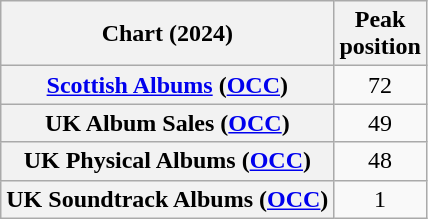<table class="wikitable sortable plainrowheaders" style="text-align:center">
<tr>
<th scope="col">Chart (2024)</th>
<th scope="col">Peak<br>position</th>
</tr>
<tr>
<th scope="row"><a href='#'>Scottish Albums</a> (<a href='#'>OCC</a>)</th>
<td>72</td>
</tr>
<tr>
<th scope="row">UK Album Sales (<a href='#'>OCC</a>)</th>
<td>49</td>
</tr>
<tr>
<th scope="row">UK Physical Albums (<a href='#'>OCC</a>)</th>
<td>48</td>
</tr>
<tr>
<th scope="row">UK Soundtrack Albums (<a href='#'>OCC</a>)</th>
<td>1</td>
</tr>
</table>
